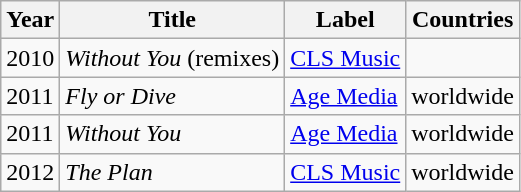<table class="wikitable">
<tr>
<th>Year</th>
<th>Title</th>
<th>Label</th>
<th>Countries</th>
</tr>
<tr>
<td>2010</td>
<td><em>Without You</em> (remixes)</td>
<td><a href='#'>CLS Music</a></td>
<td></td>
</tr>
<tr>
<td>2011</td>
<td><em>Fly or Dive</em></td>
<td><a href='#'>Age Media</a></td>
<td> worldwide</td>
</tr>
<tr>
<td>2011</td>
<td><em>Without You</em></td>
<td><a href='#'>Age Media</a></td>
<td> worldwide</td>
</tr>
<tr>
<td>2012</td>
<td><em>The Plan</em></td>
<td><a href='#'>CLS Music</a></td>
<td> worldwide</td>
</tr>
</table>
